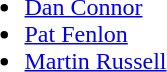<table>
<tr style="vertical-align:top">
<td><br><ul><li> <a href='#'>Dan Connor</a></li><li> <a href='#'>Pat Fenlon</a></li><li> <a href='#'>Martin Russell</a></li></ul></td>
</tr>
</table>
